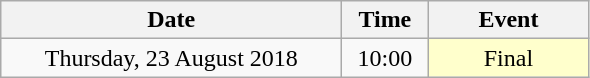<table class = "wikitable" style="text-align:center;">
<tr>
<th width=220>Date</th>
<th width=50>Time</th>
<th width=100>Event</th>
</tr>
<tr>
<td>Thursday, 23 August 2018</td>
<td>10:00</td>
<td bgcolor=ffffcc>Final</td>
</tr>
</table>
